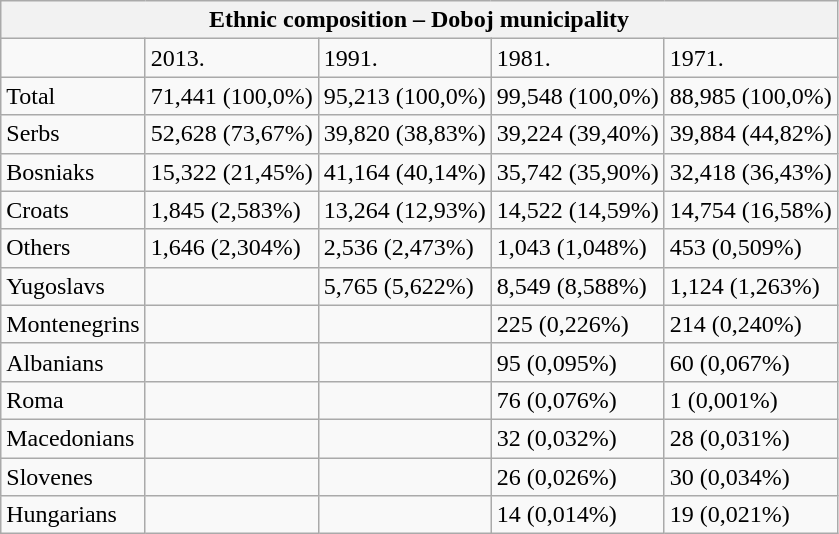<table class="wikitable">
<tr>
<th colspan="8">Ethnic composition – Doboj municipality</th>
</tr>
<tr>
<td></td>
<td>2013.</td>
<td>1991.</td>
<td>1981.</td>
<td>1971.</td>
</tr>
<tr>
<td>Total</td>
<td>71,441 (100,0%)</td>
<td>95,213 (100,0%)</td>
<td>99,548 (100,0%)</td>
<td>88,985 (100,0%)</td>
</tr>
<tr>
<td>Serbs</td>
<td>52,628 (73,67%)</td>
<td>39,820 (38,83%)</td>
<td>39,224 (39,40%)</td>
<td>39,884 (44,82%)</td>
</tr>
<tr>
<td>Bosniaks</td>
<td>15,322 (21,45%)</td>
<td>41,164 (40,14%)</td>
<td>35,742 (35,90%)</td>
<td>32,418 (36,43%)</td>
</tr>
<tr>
<td>Croats</td>
<td>1,845 (2,583%)</td>
<td>13,264 (12,93%)</td>
<td>14,522 (14,59%)</td>
<td>14,754 (16,58%)</td>
</tr>
<tr>
<td>Others</td>
<td>1,646 (2,304%)</td>
<td>2,536 (2,473%)</td>
<td>1,043 (1,048%)</td>
<td>453 (0,509%)</td>
</tr>
<tr>
<td>Yugoslavs</td>
<td></td>
<td>5,765 (5,622%)</td>
<td>8,549 (8,588%)</td>
<td>1,124 (1,263%)</td>
</tr>
<tr>
<td>Montenegrins</td>
<td></td>
<td></td>
<td>225 (0,226%)</td>
<td>214 (0,240%)</td>
</tr>
<tr>
<td>Albanians</td>
<td></td>
<td></td>
<td>95 (0,095%)</td>
<td>60 (0,067%)</td>
</tr>
<tr>
<td>Roma</td>
<td></td>
<td></td>
<td>76 (0,076%)</td>
<td>1 (0,001%)</td>
</tr>
<tr>
<td>Macedonians</td>
<td></td>
<td></td>
<td>32 (0,032%)</td>
<td>28 (0,031%)</td>
</tr>
<tr>
<td>Slovenes</td>
<td></td>
<td></td>
<td>26 (0,026%)</td>
<td>30 (0,034%)</td>
</tr>
<tr>
<td>Hungarians</td>
<td></td>
<td></td>
<td>14 (0,014%)</td>
<td>19 (0,021%)</td>
</tr>
</table>
